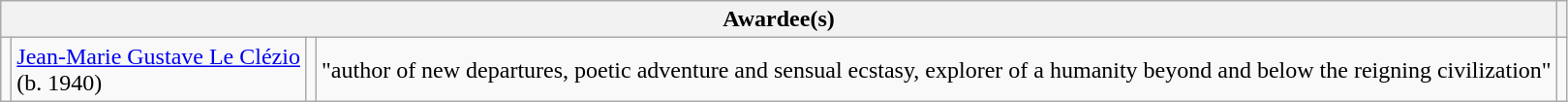<table class="wikitable">
<tr>
<th colspan="4">Awardee(s)</th>
<th></th>
</tr>
<tr>
<td></td>
<td><a href='#'>Jean-Marie Gustave Le Clézio</a><br>(b. 1940)</td>
<td><br></td>
<td>"author of new departures, poetic adventure and sensual ecstasy, explorer of a humanity beyond and below the reigning civilization"</td>
<td></td>
</tr>
</table>
